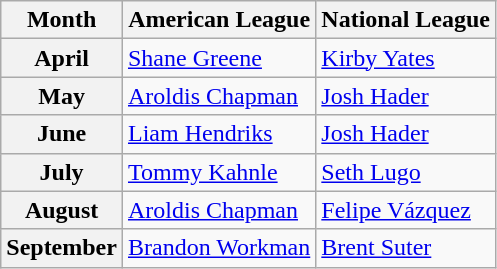<table class="wikitable">
<tr>
<th>Month</th>
<th>American League</th>
<th>National League</th>
</tr>
<tr>
<th>April</th>
<td><a href='#'>Shane Greene</a></td>
<td><a href='#'>Kirby Yates</a></td>
</tr>
<tr>
<th>May</th>
<td><a href='#'>Aroldis Chapman</a></td>
<td><a href='#'>Josh Hader</a></td>
</tr>
<tr>
<th>June</th>
<td><a href='#'>Liam Hendriks</a></td>
<td><a href='#'>Josh Hader</a></td>
</tr>
<tr>
<th>July</th>
<td><a href='#'>Tommy Kahnle</a></td>
<td><a href='#'>Seth Lugo</a></td>
</tr>
<tr>
<th>August</th>
<td><a href='#'>Aroldis Chapman</a></td>
<td><a href='#'>Felipe Vázquez</a></td>
</tr>
<tr>
<th>September</th>
<td><a href='#'>Brandon Workman</a></td>
<td><a href='#'>Brent Suter</a></td>
</tr>
</table>
